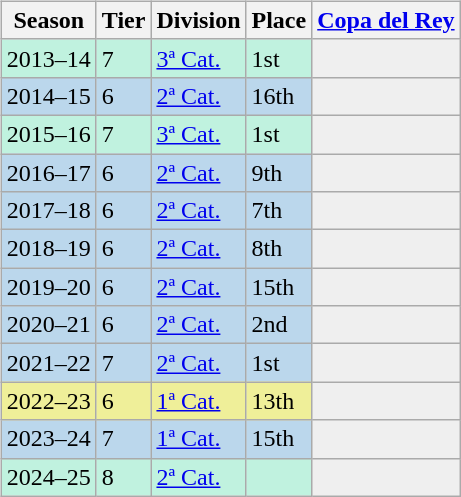<table>
<tr>
<td valign="top" width=0%><br><table class="wikitable">
<tr style="background:#f0f6fa;">
<th>Season</th>
<th>Tier</th>
<th>Division</th>
<th>Place</th>
<th><a href='#'>Copa del Rey</a></th>
</tr>
<tr>
<td style="background:#C0F2DF;">2013–14</td>
<td style="background:#C0F2DF;">7</td>
<td style="background:#C0F2DF;"><a href='#'>3ª Cat.</a></td>
<td style="background:#C0F2DF;">1st</td>
<th style="background:#efefef;"></th>
</tr>
<tr>
<td style="background:#BBD7EC;">2014–15</td>
<td style="background:#BBD7EC;">6</td>
<td style="background:#BBD7EC;"><a href='#'>2ª Cat.</a></td>
<td style="background:#BBD7EC;">16th</td>
<th style="background:#efefef;"></th>
</tr>
<tr>
<td style="background:#C0F2DF;">2015–16</td>
<td style="background:#C0F2DF;">7</td>
<td style="background:#C0F2DF;"><a href='#'>3ª Cat.</a></td>
<td style="background:#C0F2DF;">1st</td>
<th style="background:#efefef;"></th>
</tr>
<tr>
<td style="background:#BBD7EC;">2016–17</td>
<td style="background:#BBD7EC;">6</td>
<td style="background:#BBD7EC;"><a href='#'>2ª Cat.</a></td>
<td style="background:#BBD7EC;">9th</td>
<th style="background:#efefef;"></th>
</tr>
<tr>
<td style="background:#BBD7EC;">2017–18</td>
<td style="background:#BBD7EC;">6</td>
<td style="background:#BBD7EC;"><a href='#'>2ª Cat.</a></td>
<td style="background:#BBD7EC;">7th</td>
<th style="background:#efefef;"></th>
</tr>
<tr>
<td style="background:#BBD7EC;">2018–19</td>
<td style="background:#BBD7EC;">6</td>
<td style="background:#BBD7EC;"><a href='#'>2ª Cat.</a></td>
<td style="background:#BBD7EC;">8th</td>
<th style="background:#efefef;"></th>
</tr>
<tr>
<td style="background:#BBD7EC;">2019–20</td>
<td style="background:#BBD7EC;">6</td>
<td style="background:#BBD7EC;"><a href='#'>2ª Cat.</a></td>
<td style="background:#BBD7EC;">15th</td>
<th style="background:#efefef;"></th>
</tr>
<tr>
<td style="background:#BBD7EC;">2020–21</td>
<td style="background:#BBD7EC;">6</td>
<td style="background:#BBD7EC;"><a href='#'>2ª Cat.</a></td>
<td style="background:#BBD7EC;">2nd</td>
<th style="background:#efefef;"></th>
</tr>
<tr>
<td style="background:#BBD7EC;">2021–22</td>
<td style="background:#BBD7EC;">7</td>
<td style="background:#BBD7EC;"><a href='#'>2ª Cat.</a></td>
<td style="background:#BBD7EC;">1st</td>
<th style="background:#efefef;"></th>
</tr>
<tr>
<td style="background:#EFEF99;">2022–23</td>
<td style="background:#EFEF99;">6</td>
<td style="background:#EFEF99;"><a href='#'>1ª Cat.</a></td>
<td style="background:#EFEF99;">13th</td>
<th style="background:#efefef;"></th>
</tr>
<tr>
<td style="background:#BBD7EC;">2023–24</td>
<td style="background:#BBD7EC;">7</td>
<td style="background:#BBD7EC;"><a href='#'>1ª Cat.</a></td>
<td style="background:#BBD7EC;">15th</td>
<th style="background:#efefef;"></th>
</tr>
<tr>
<td style="background:#C0F2DF;">2024–25</td>
<td style="background:#C0F2DF;">8</td>
<td style="background:#C0F2DF;"><a href='#'>2ª Cat.</a></td>
<td style="background:#C0F2DF;"></td>
<th style="background:#efefef;"></th>
</tr>
</table>
</td>
</tr>
</table>
